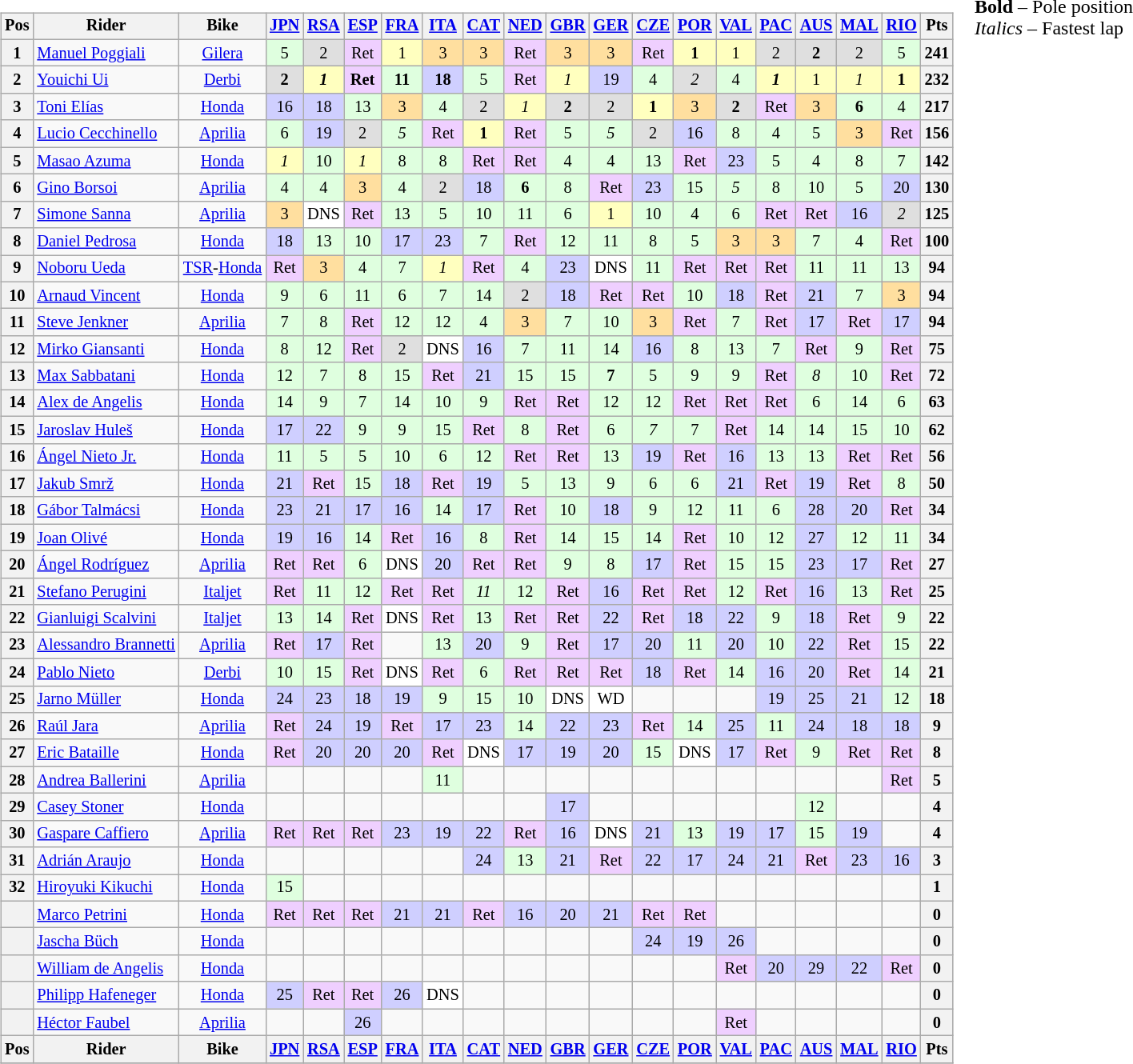<table>
<tr>
<td><br><table class="wikitable" style="font-size: 85%; text-align:center">
<tr valign="top">
<th valign="middle">Pos</th>
<th valign="middle">Rider</th>
<th valign="middle">Bike</th>
<th><a href='#'>JPN</a><br></th>
<th><a href='#'>RSA</a><br></th>
<th><a href='#'>ESP</a><br></th>
<th><a href='#'>FRA</a><br></th>
<th><a href='#'>ITA</a><br></th>
<th><a href='#'>CAT</a><br></th>
<th><a href='#'>NED</a><br></th>
<th><a href='#'>GBR</a><br></th>
<th><a href='#'>GER</a><br></th>
<th><a href='#'>CZE</a><br></th>
<th><a href='#'>POR</a><br></th>
<th><a href='#'>VAL</a><br></th>
<th><a href='#'>PAC</a><br></th>
<th><a href='#'>AUS</a><br></th>
<th><a href='#'>MAL</a><br></th>
<th><a href='#'>RIO</a><br></th>
<th valign="middle">Pts</th>
</tr>
<tr>
<th>1</th>
<td align="left"> <a href='#'>Manuel Poggiali</a></td>
<td><a href='#'>Gilera</a></td>
<td style="background:#dfffdf;">5</td>
<td style="background:#dfdfdf;">2</td>
<td style="background:#efcfff;">Ret</td>
<td style="background:#ffffbf;">1</td>
<td style="background:#ffdf9f;">3</td>
<td style="background:#ffdf9f;">3</td>
<td style="background:#efcfff;">Ret</td>
<td style="background:#ffdf9f;">3</td>
<td style="background:#ffdf9f;">3</td>
<td style="background:#efcfff;">Ret</td>
<td style="background:#ffffbf;"><strong>1</strong></td>
<td style="background:#ffffbf;">1</td>
<td style="background:#dfdfdf;">2</td>
<td style="background:#dfdfdf;"><strong>2</strong></td>
<td style="background:#dfdfdf;">2</td>
<td style="background:#dfffdf;">5</td>
<th>241</th>
</tr>
<tr>
<th>2</th>
<td align="left"> <a href='#'>Youichi Ui</a></td>
<td><a href='#'>Derbi</a></td>
<td style="background:#dfdfdf;"><strong>2</strong></td>
<td style="background:#ffffbf;"><strong><em>1</em></strong></td>
<td style="background:#efcfff;"><strong>Ret</strong></td>
<td style="background:#dfffdf;"><strong>11</strong></td>
<td style="background:#cfcfff;"><strong>18</strong></td>
<td style="background:#dfffdf;">5</td>
<td style="background:#efcfff;">Ret</td>
<td style="background:#ffffbf;"><em>1</em></td>
<td style="background:#cfcfff;">19</td>
<td style="background:#dfffdf;">4</td>
<td style="background:#dfdfdf;"><em>2</em></td>
<td style="background:#dfffdf;">4</td>
<td style="background:#ffffbf;"><strong><em>1</em></strong></td>
<td style="background:#ffffbf;">1</td>
<td style="background:#ffffbf;"><em>1</em></td>
<td style="background:#ffffbf;"><strong>1</strong></td>
<th>232</th>
</tr>
<tr>
<th>3</th>
<td align="left"> <a href='#'>Toni Elías</a></td>
<td><a href='#'>Honda</a></td>
<td style="background:#cfcfff;">16</td>
<td style="background:#cfcfff;">18</td>
<td style="background:#dfffdf;">13</td>
<td style="background:#ffdf9f;">3</td>
<td style="background:#dfffdf;">4</td>
<td style="background:#dfdfdf;">2</td>
<td style="background:#ffffbf;"><em>1</em></td>
<td style="background:#dfdfdf;"><strong>2</strong></td>
<td style="background:#dfdfdf;">2</td>
<td style="background:#ffffbf;"><strong>1</strong></td>
<td style="background:#ffdf9f;">3</td>
<td style="background:#dfdfdf;"><strong>2</strong></td>
<td style="background:#efcfff;">Ret</td>
<td style="background:#ffdf9f;">3</td>
<td style="background:#dfffdf;"><strong>6</strong></td>
<td style="background:#dfffdf;">4</td>
<th>217</th>
</tr>
<tr>
<th>4</th>
<td align="left"> <a href='#'>Lucio Cecchinello</a></td>
<td><a href='#'>Aprilia</a></td>
<td style="background:#dfffdf;">6</td>
<td style="background:#cfcfff;">19</td>
<td style="background:#dfdfdf;">2</td>
<td style="background:#dfffdf;"><em>5</em></td>
<td style="background:#efcfff;">Ret</td>
<td style="background:#ffffbf;"><strong>1</strong></td>
<td style="background:#efcfff;">Ret</td>
<td style="background:#dfffdf;">5</td>
<td style="background:#dfffdf;"><em>5</em></td>
<td style="background:#dfdfdf;">2</td>
<td style="background:#cfcfff;">16</td>
<td style="background:#dfffdf;">8</td>
<td style="background:#dfffdf;">4</td>
<td style="background:#dfffdf;">5</td>
<td style="background:#ffdf9f;">3</td>
<td style="background:#efcfff;">Ret</td>
<th>156</th>
</tr>
<tr>
<th>5</th>
<td align="left"> <a href='#'>Masao Azuma</a></td>
<td><a href='#'>Honda</a></td>
<td style="background:#ffffbf;"><em>1</em></td>
<td style="background:#dfffdf;">10</td>
<td style="background:#ffffbf;"><em>1</em></td>
<td style="background:#dfffdf;">8</td>
<td style="background:#dfffdf;">8</td>
<td style="background:#efcfff;">Ret</td>
<td style="background:#efcfff;">Ret</td>
<td style="background:#dfffdf;">4</td>
<td style="background:#dfffdf;">4</td>
<td style="background:#dfffdf;">13</td>
<td style="background:#efcfff;">Ret</td>
<td style="background:#cfcfff;">23</td>
<td style="background:#dfffdf;">5</td>
<td style="background:#dfffdf;">4</td>
<td style="background:#dfffdf;">8</td>
<td style="background:#dfffdf;">7</td>
<th>142</th>
</tr>
<tr>
<th>6</th>
<td align="left"> <a href='#'>Gino Borsoi</a></td>
<td><a href='#'>Aprilia</a></td>
<td style="background:#dfffdf;">4</td>
<td style="background:#dfffdf;">4</td>
<td style="background:#ffdf9f;">3</td>
<td style="background:#dfffdf;">4</td>
<td style="background:#dfdfdf;">2</td>
<td style="background:#cfcfff;">18</td>
<td style="background:#dfffdf;"><strong>6</strong></td>
<td style="background:#dfffdf;">8</td>
<td style="background:#efcfff;">Ret</td>
<td style="background:#cfcfff;">23</td>
<td style="background:#dfffdf;">15</td>
<td style="background:#dfffdf;"><em>5</em></td>
<td style="background:#dfffdf;">8</td>
<td style="background:#dfffdf;">10</td>
<td style="background:#dfffdf;">5</td>
<td style="background:#cfcfff;">20</td>
<th>130</th>
</tr>
<tr>
<th>7</th>
<td align="left"> <a href='#'>Simone Sanna</a></td>
<td><a href='#'>Aprilia</a></td>
<td style="background:#ffdf9f;">3</td>
<td style="background:#ffffff;">DNS</td>
<td style="background:#efcfff;">Ret</td>
<td style="background:#dfffdf;">13</td>
<td style="background:#dfffdf;">5</td>
<td style="background:#dfffdf;">10</td>
<td style="background:#dfffdf;">11</td>
<td style="background:#dfffdf;">6</td>
<td style="background:#ffffbf;">1</td>
<td style="background:#dfffdf;">10</td>
<td style="background:#dfffdf;">4</td>
<td style="background:#dfffdf;">6</td>
<td style="background:#efcfff;">Ret</td>
<td style="background:#efcfff;">Ret</td>
<td style="background:#cfcfff;">16</td>
<td style="background:#dfdfdf;"><em>2</em></td>
<th>125</th>
</tr>
<tr>
<th>8</th>
<td align="left"> <a href='#'>Daniel Pedrosa</a></td>
<td><a href='#'>Honda</a></td>
<td style="background:#cfcfff;">18</td>
<td style="background:#dfffdf;">13</td>
<td style="background:#dfffdf;">10</td>
<td style="background:#cfcfff;">17</td>
<td style="background:#cfcfff;">23</td>
<td style="background:#dfffdf;">7</td>
<td style="background:#efcfff;">Ret</td>
<td style="background:#dfffdf;">12</td>
<td style="background:#dfffdf;">11</td>
<td style="background:#dfffdf;">8</td>
<td style="background:#dfffdf;">5</td>
<td style="background:#ffdf9f;">3</td>
<td style="background:#ffdf9f;">3</td>
<td style="background:#dfffdf;">7</td>
<td style="background:#dfffdf;">4</td>
<td style="background:#efcfff;">Ret</td>
<th>100</th>
</tr>
<tr>
<th>9</th>
<td align="left"> <a href='#'>Noboru Ueda</a></td>
<td><a href='#'>TSR</a>-<a href='#'>Honda</a></td>
<td style="background:#efcfff;">Ret</td>
<td style="background:#ffdf9f;">3</td>
<td style="background:#dfffdf;">4</td>
<td style="background:#dfffdf;">7</td>
<td style="background:#ffffbf;"><em>1</em></td>
<td style="background:#efcfff;">Ret</td>
<td style="background:#dfffdf;">4</td>
<td style="background:#cfcfff;">23</td>
<td style="background:#ffffff;">DNS</td>
<td style="background:#dfffdf;">11</td>
<td style="background:#efcfff;">Ret</td>
<td style="background:#efcfff;">Ret</td>
<td style="background:#efcfff;">Ret</td>
<td style="background:#dfffdf;">11</td>
<td style="background:#dfffdf;">11</td>
<td style="background:#dfffdf;">13</td>
<th>94</th>
</tr>
<tr>
<th>10</th>
<td align="left"> <a href='#'>Arnaud Vincent</a></td>
<td><a href='#'>Honda</a></td>
<td style="background:#dfffdf;">9</td>
<td style="background:#dfffdf;">6</td>
<td style="background:#dfffdf;">11</td>
<td style="background:#dfffdf;">6</td>
<td style="background:#dfffdf;">7</td>
<td style="background:#dfffdf;">14</td>
<td style="background:#dfdfdf;">2</td>
<td style="background:#cfcfff;">18</td>
<td style="background:#efcfff;">Ret</td>
<td style="background:#efcfff;">Ret</td>
<td style="background:#dfffdf;">10</td>
<td style="background:#cfcfff;">18</td>
<td style="background:#efcfff;">Ret</td>
<td style="background:#cfcfff;">21</td>
<td style="background:#dfffdf;">7</td>
<td style="background:#ffdf9f;">3</td>
<th>94</th>
</tr>
<tr>
<th>11</th>
<td align="left"> <a href='#'>Steve Jenkner</a></td>
<td><a href='#'>Aprilia</a></td>
<td style="background:#dfffdf;">7</td>
<td style="background:#dfffdf;">8</td>
<td style="background:#efcfff;">Ret</td>
<td style="background:#dfffdf;">12</td>
<td style="background:#dfffdf;">12</td>
<td style="background:#dfffdf;">4</td>
<td style="background:#ffdf9f;">3</td>
<td style="background:#dfffdf;">7</td>
<td style="background:#dfffdf;">10</td>
<td style="background:#ffdf9f;">3</td>
<td style="background:#efcfff;">Ret</td>
<td style="background:#dfffdf;">7</td>
<td style="background:#efcfff;">Ret</td>
<td style="background:#cfcfff;">17</td>
<td style="background:#efcfff;">Ret</td>
<td style="background:#cfcfff;">17</td>
<th>94</th>
</tr>
<tr>
<th>12</th>
<td align="left"> <a href='#'>Mirko Giansanti</a></td>
<td><a href='#'>Honda</a></td>
<td style="background:#dfffdf;">8</td>
<td style="background:#dfffdf;">12</td>
<td style="background:#efcfff;">Ret</td>
<td style="background:#dfdfdf;">2</td>
<td style="background:#ffffff;">DNS</td>
<td style="background:#cfcfff;">16</td>
<td style="background:#dfffdf;">7</td>
<td style="background:#dfffdf;">11</td>
<td style="background:#dfffdf;">14</td>
<td style="background:#cfcfff;">16</td>
<td style="background:#dfffdf;">8</td>
<td style="background:#dfffdf;">13</td>
<td style="background:#dfffdf;">7</td>
<td style="background:#efcfff;">Ret</td>
<td style="background:#dfffdf;">9</td>
<td style="background:#efcfff;">Ret</td>
<th>75</th>
</tr>
<tr>
<th>13</th>
<td align="left"> <a href='#'>Max Sabbatani</a></td>
<td><a href='#'>Honda</a></td>
<td style="background:#dfffdf;">12</td>
<td style="background:#dfffdf;">7</td>
<td style="background:#dfffdf;">8</td>
<td style="background:#dfffdf;">15</td>
<td style="background:#efcfff;">Ret</td>
<td style="background:#cfcfff;">21</td>
<td style="background:#dfffdf;">15</td>
<td style="background:#dfffdf;">15</td>
<td style="background:#dfffdf;"><strong>7</strong></td>
<td style="background:#dfffdf;">5</td>
<td style="background:#dfffdf;">9</td>
<td style="background:#dfffdf;">9</td>
<td style="background:#efcfff;">Ret</td>
<td style="background:#dfffdf;"><em>8</em></td>
<td style="background:#dfffdf;">10</td>
<td style="background:#efcfff;">Ret</td>
<th>72</th>
</tr>
<tr>
<th>14</th>
<td align="left"> <a href='#'>Alex de Angelis</a></td>
<td><a href='#'>Honda</a></td>
<td style="background:#dfffdf;">14</td>
<td style="background:#dfffdf;">9</td>
<td style="background:#dfffdf;">7</td>
<td style="background:#dfffdf;">14</td>
<td style="background:#dfffdf;">10</td>
<td style="background:#dfffdf;">9</td>
<td style="background:#efcfff;">Ret</td>
<td style="background:#efcfff;">Ret</td>
<td style="background:#dfffdf;">12</td>
<td style="background:#dfffdf;">12</td>
<td style="background:#efcfff;">Ret</td>
<td style="background:#efcfff;">Ret</td>
<td style="background:#efcfff;">Ret</td>
<td style="background:#dfffdf;">6</td>
<td style="background:#dfffdf;">14</td>
<td style="background:#dfffdf;">6</td>
<th>63</th>
</tr>
<tr>
<th>15</th>
<td align="left"> <a href='#'>Jaroslav Huleš</a></td>
<td><a href='#'>Honda</a></td>
<td style="background:#cfcfff;">17</td>
<td style="background:#cfcfff;">22</td>
<td style="background:#dfffdf;">9</td>
<td style="background:#dfffdf;">9</td>
<td style="background:#dfffdf;">15</td>
<td style="background:#efcfff;">Ret</td>
<td style="background:#dfffdf;">8</td>
<td style="background:#efcfff;">Ret</td>
<td style="background:#dfffdf;">6</td>
<td style="background:#dfffdf;"><em>7</em></td>
<td style="background:#dfffdf;">7</td>
<td style="background:#efcfff;">Ret</td>
<td style="background:#dfffdf;">14</td>
<td style="background:#dfffdf;">14</td>
<td style="background:#dfffdf;">15</td>
<td style="background:#dfffdf;">10</td>
<th>62</th>
</tr>
<tr>
<th>16</th>
<td align="left"> <a href='#'>Ángel Nieto Jr.</a></td>
<td><a href='#'>Honda</a></td>
<td style="background:#dfffdf;">11</td>
<td style="background:#dfffdf;">5</td>
<td style="background:#dfffdf;">5</td>
<td style="background:#dfffdf;">10</td>
<td style="background:#dfffdf;">6</td>
<td style="background:#dfffdf;">12</td>
<td style="background:#efcfff;">Ret</td>
<td style="background:#efcfff;">Ret</td>
<td style="background:#dfffdf;">13</td>
<td style="background:#cfcfff;">19</td>
<td style="background:#efcfff;">Ret</td>
<td style="background:#cfcfff;">16</td>
<td style="background:#dfffdf;">13</td>
<td style="background:#dfffdf;">13</td>
<td style="background:#efcfff;">Ret</td>
<td style="background:#efcfff;">Ret</td>
<th>56</th>
</tr>
<tr>
<th>17</th>
<td align="left"> <a href='#'>Jakub Smrž</a></td>
<td><a href='#'>Honda</a></td>
<td style="background:#cfcfff;">21</td>
<td style="background:#efcfff;">Ret</td>
<td style="background:#dfffdf;">15</td>
<td style="background:#cfcfff;">18</td>
<td style="background:#efcfff;">Ret</td>
<td style="background:#cfcfff;">19</td>
<td style="background:#dfffdf;">5</td>
<td style="background:#dfffdf;">13</td>
<td style="background:#dfffdf;">9</td>
<td style="background:#dfffdf;">6</td>
<td style="background:#dfffdf;">6</td>
<td style="background:#cfcfff;">21</td>
<td style="background:#efcfff;">Ret</td>
<td style="background:#cfcfff;">19</td>
<td style="background:#efcfff;">Ret</td>
<td style="background:#dfffdf;">8</td>
<th>50</th>
</tr>
<tr>
<th>18</th>
<td align="left"> <a href='#'>Gábor Talmácsi</a></td>
<td><a href='#'>Honda</a></td>
<td style="background:#cfcfff;">23</td>
<td style="background:#cfcfff;">21</td>
<td style="background:#cfcfff;">17</td>
<td style="background:#cfcfff;">16</td>
<td style="background:#dfffdf;">14</td>
<td style="background:#cfcfff;">17</td>
<td style="background:#efcfff;">Ret</td>
<td style="background:#dfffdf;">10</td>
<td style="background:#cfcfff;">18</td>
<td style="background:#dfffdf;">9</td>
<td style="background:#dfffdf;">12</td>
<td style="background:#dfffdf;">11</td>
<td style="background:#dfffdf;">6</td>
<td style="background:#cfcfff;">28</td>
<td style="background:#cfcfff;">20</td>
<td style="background:#efcfff;">Ret</td>
<th>34</th>
</tr>
<tr>
<th>19</th>
<td align="left"> <a href='#'>Joan Olivé</a></td>
<td><a href='#'>Honda</a></td>
<td style="background:#cfcfff;">19</td>
<td style="background:#cfcfff;">16</td>
<td style="background:#dfffdf;">14</td>
<td style="background:#efcfff;">Ret</td>
<td style="background:#cfcfff;">16</td>
<td style="background:#dfffdf;">8</td>
<td style="background:#efcfff;">Ret</td>
<td style="background:#dfffdf;">14</td>
<td style="background:#dfffdf;">15</td>
<td style="background:#dfffdf;">14</td>
<td style="background:#efcfff;">Ret</td>
<td style="background:#dfffdf;">10</td>
<td style="background:#dfffdf;">12</td>
<td style="background:#cfcfff;">27</td>
<td style="background:#dfffdf;">12</td>
<td style="background:#dfffdf;">11</td>
<th>34</th>
</tr>
<tr>
<th>20</th>
<td align="left"> <a href='#'>Ángel Rodríguez</a></td>
<td><a href='#'>Aprilia</a></td>
<td style="background:#efcfff;">Ret</td>
<td style="background:#efcfff;">Ret</td>
<td style="background:#dfffdf;">6</td>
<td style="background:#ffffff;">DNS</td>
<td style="background:#cfcfff;">20</td>
<td style="background:#efcfff;">Ret</td>
<td style="background:#efcfff;">Ret</td>
<td style="background:#dfffdf;">9</td>
<td style="background:#dfffdf;">8</td>
<td style="background:#cfcfff;">17</td>
<td style="background:#efcfff;">Ret</td>
<td style="background:#dfffdf;">15</td>
<td style="background:#dfffdf;">15</td>
<td style="background:#cfcfff;">23</td>
<td style="background:#cfcfff;">17</td>
<td style="background:#efcfff;">Ret</td>
<th>27</th>
</tr>
<tr>
<th>21</th>
<td align="left"> <a href='#'>Stefano Perugini</a></td>
<td><a href='#'>Italjet</a></td>
<td style="background:#efcfff;">Ret</td>
<td style="background:#dfffdf;">11</td>
<td style="background:#dfffdf;">12</td>
<td style="background:#efcfff;">Ret</td>
<td style="background:#efcfff;">Ret</td>
<td style="background:#dfffdf;"><em>11</em></td>
<td style="background:#dfffdf;">12</td>
<td style="background:#efcfff;">Ret</td>
<td style="background:#cfcfff;">16</td>
<td style="background:#efcfff;">Ret</td>
<td style="background:#efcfff;">Ret</td>
<td style="background:#dfffdf;">12</td>
<td style="background:#efcfff;">Ret</td>
<td style="background:#cfcfff;">16</td>
<td style="background:#dfffdf;">13</td>
<td style="background:#efcfff;">Ret</td>
<th>25</th>
</tr>
<tr>
<th>22</th>
<td align="left"> <a href='#'>Gianluigi Scalvini</a></td>
<td><a href='#'>Italjet</a></td>
<td style="background:#dfffdf;">13</td>
<td style="background:#dfffdf;">14</td>
<td style="background:#efcfff;">Ret</td>
<td style="background:#ffffff;">DNS</td>
<td style="background:#efcfff;">Ret</td>
<td style="background:#dfffdf;">13</td>
<td style="background:#efcfff;">Ret</td>
<td style="background:#efcfff;">Ret</td>
<td style="background:#cfcfff;">22</td>
<td style="background:#efcfff;">Ret</td>
<td style="background:#cfcfff;">18</td>
<td style="background:#cfcfff;">22</td>
<td style="background:#dfffdf;">9</td>
<td style="background:#cfcfff;">18</td>
<td style="background:#efcfff;">Ret</td>
<td style="background:#dfffdf;">9</td>
<th>22</th>
</tr>
<tr>
<th>23</th>
<td align="left"> <a href='#'>Alessandro Brannetti</a></td>
<td><a href='#'>Aprilia</a></td>
<td style="background:#efcfff;">Ret</td>
<td style="background:#cfcfff;">17</td>
<td style="background:#efcfff;">Ret</td>
<td></td>
<td style="background:#dfffdf;">13</td>
<td style="background:#cfcfff;">20</td>
<td style="background:#dfffdf;">9</td>
<td style="background:#efcfff;">Ret</td>
<td style="background:#cfcfff;">17</td>
<td style="background:#cfcfff;">20</td>
<td style="background:#dfffdf;">11</td>
<td style="background:#cfcfff;">20</td>
<td style="background:#dfffdf;">10</td>
<td style="background:#cfcfff;">22</td>
<td style="background:#efcfff;">Ret</td>
<td style="background:#dfffdf;">15</td>
<th>22</th>
</tr>
<tr>
<th>24</th>
<td align="left"> <a href='#'>Pablo Nieto</a></td>
<td><a href='#'>Derbi</a></td>
<td style="background:#dfffdf;">10</td>
<td style="background:#dfffdf;">15</td>
<td style="background:#efcfff;">Ret</td>
<td style="background:#ffffff;">DNS</td>
<td style="background:#efcfff;">Ret</td>
<td style="background:#dfffdf;">6</td>
<td style="background:#efcfff;">Ret</td>
<td style="background:#efcfff;">Ret</td>
<td style="background:#efcfff;">Ret</td>
<td style="background:#cfcfff;">18</td>
<td style="background:#efcfff;">Ret</td>
<td style="background:#dfffdf;">14</td>
<td style="background:#cfcfff;">16</td>
<td style="background:#cfcfff;">20</td>
<td style="background:#efcfff;">Ret</td>
<td style="background:#dfffdf;">14</td>
<th>21</th>
</tr>
<tr>
<th>25</th>
<td align="left"> <a href='#'>Jarno Müller</a></td>
<td><a href='#'>Honda</a></td>
<td style="background:#cfcfff;">24</td>
<td style="background:#cfcfff;">23</td>
<td style="background:#cfcfff;">18</td>
<td style="background:#cfcfff;">19</td>
<td style="background:#dfffdf;">9</td>
<td style="background:#dfffdf;">15</td>
<td style="background:#dfffdf;">10</td>
<td style="background:#ffffff;">DNS</td>
<td style="background:#ffffff;">WD</td>
<td></td>
<td></td>
<td></td>
<td style="background:#cfcfff;">19</td>
<td style="background:#cfcfff;">25</td>
<td style="background:#cfcfff;">21</td>
<td style="background:#dfffdf;">12</td>
<th>18</th>
</tr>
<tr>
<th>26</th>
<td align="left"> <a href='#'>Raúl Jara</a></td>
<td><a href='#'>Aprilia</a></td>
<td style="background:#efcfff;">Ret</td>
<td style="background:#cfcfff;">24</td>
<td style="background:#cfcfff;">19</td>
<td style="background:#efcfff;">Ret</td>
<td style="background:#cfcfff;">17</td>
<td style="background:#cfcfff;">23</td>
<td style="background:#dfffdf;">14</td>
<td style="background:#cfcfff;">22</td>
<td style="background:#cfcfff;">23</td>
<td style="background:#efcfff;">Ret</td>
<td style="background:#dfffdf;">14</td>
<td style="background:#cfcfff;">25</td>
<td style="background:#dfffdf;">11</td>
<td style="background:#cfcfff;">24</td>
<td style="background:#cfcfff;">18</td>
<td style="background:#cfcfff;">18</td>
<th>9</th>
</tr>
<tr>
<th>27</th>
<td align="left"> <a href='#'>Eric Bataille</a></td>
<td><a href='#'>Honda</a></td>
<td style="background:#efcfff;">Ret</td>
<td style="background:#cfcfff;">20</td>
<td style="background:#cfcfff;">20</td>
<td style="background:#cfcfff;">20</td>
<td style="background:#efcfff;">Ret</td>
<td style="background:#ffffff;">DNS</td>
<td style="background:#cfcfff;">17</td>
<td style="background:#cfcfff;">19</td>
<td style="background:#cfcfff;">20</td>
<td style="background:#dfffdf;">15</td>
<td style="background:#ffffff;">DNS</td>
<td style="background:#cfcfff;">17</td>
<td style="background:#efcfff;">Ret</td>
<td style="background:#dfffdf;">9</td>
<td style="background:#efcfff;">Ret</td>
<td style="background:#efcfff;">Ret</td>
<th>8</th>
</tr>
<tr>
<th>28</th>
<td align="left"> <a href='#'>Andrea Ballerini</a></td>
<td><a href='#'>Aprilia</a></td>
<td></td>
<td></td>
<td></td>
<td></td>
<td style="background:#dfffdf;">11</td>
<td></td>
<td></td>
<td></td>
<td></td>
<td></td>
<td></td>
<td></td>
<td></td>
<td></td>
<td></td>
<td style="background:#efcfff;">Ret</td>
<th>5</th>
</tr>
<tr>
<th>29</th>
<td align="left"> <a href='#'>Casey Stoner</a></td>
<td><a href='#'>Honda</a></td>
<td></td>
<td></td>
<td></td>
<td></td>
<td></td>
<td></td>
<td></td>
<td style="background:#cfcfff;">17</td>
<td></td>
<td></td>
<td></td>
<td></td>
<td></td>
<td style="background:#dfffdf;">12</td>
<td></td>
<td></td>
<th>4</th>
</tr>
<tr>
<th>30</th>
<td align="left"> <a href='#'>Gaspare Caffiero</a></td>
<td><a href='#'>Aprilia</a></td>
<td style="background:#efcfff;">Ret</td>
<td style="background:#efcfff;">Ret</td>
<td style="background:#efcfff;">Ret</td>
<td style="background:#cfcfff;">23</td>
<td style="background:#cfcfff;">19</td>
<td style="background:#cfcfff;">22</td>
<td style="background:#efcfff;">Ret</td>
<td style="background:#cfcfff;">16</td>
<td style="background:#ffffff;">DNS</td>
<td style="background:#cfcfff;">21</td>
<td style="background:#dfffdf;">13</td>
<td style="background:#cfcfff;">19</td>
<td style="background:#cfcfff;">17</td>
<td style="background:#dfffdf;">15</td>
<td style="background:#cfcfff;">19</td>
<td></td>
<th>4</th>
</tr>
<tr>
<th>31</th>
<td align="left"> <a href='#'>Adrián Araujo</a></td>
<td><a href='#'>Honda</a></td>
<td></td>
<td></td>
<td></td>
<td></td>
<td></td>
<td style="background:#cfcfff;">24</td>
<td style="background:#dfffdf;">13</td>
<td style="background:#cfcfff;">21</td>
<td style="background:#efcfff;">Ret</td>
<td style="background:#cfcfff;">22</td>
<td style="background:#cfcfff;">17</td>
<td style="background:#cfcfff;">24</td>
<td style="background:#cfcfff;">21</td>
<td style="background:#efcfff;">Ret</td>
<td style="background:#cfcfff;">23</td>
<td style="background:#cfcfff;">16</td>
<th>3</th>
</tr>
<tr>
<th>32</th>
<td align="left"> <a href='#'>Hiroyuki Kikuchi</a></td>
<td><a href='#'>Honda</a></td>
<td style="background:#dfffdf;">15</td>
<td></td>
<td></td>
<td></td>
<td></td>
<td></td>
<td></td>
<td></td>
<td></td>
<td></td>
<td></td>
<td></td>
<td></td>
<td></td>
<td></td>
<td></td>
<th>1</th>
</tr>
<tr>
<th></th>
<td align="left"> <a href='#'>Marco Petrini</a></td>
<td><a href='#'>Honda</a></td>
<td style="background:#efcfff;">Ret</td>
<td style="background:#efcfff;">Ret</td>
<td style="background:#efcfff;">Ret</td>
<td style="background:#cfcfff;">21</td>
<td style="background:#cfcfff;">21</td>
<td style="background:#efcfff;">Ret</td>
<td style="background:#cfcfff;">16</td>
<td style="background:#cfcfff;">20</td>
<td style="background:#cfcfff;">21</td>
<td style="background:#efcfff;">Ret</td>
<td style="background:#efcfff;">Ret</td>
<td></td>
<td></td>
<td></td>
<td></td>
<td></td>
<th>0</th>
</tr>
<tr>
<th></th>
<td align="left"> <a href='#'>Jascha Büch</a></td>
<td><a href='#'>Honda</a></td>
<td></td>
<td></td>
<td></td>
<td></td>
<td></td>
<td></td>
<td></td>
<td></td>
<td></td>
<td style="background:#cfcfff;">24</td>
<td style="background:#cfcfff;">19</td>
<td style="background:#cfcfff;">26</td>
<td></td>
<td></td>
<td></td>
<td></td>
<th>0</th>
</tr>
<tr>
<th></th>
<td align="left"> <a href='#'>William de Angelis</a></td>
<td><a href='#'>Honda</a></td>
<td></td>
<td></td>
<td></td>
<td></td>
<td></td>
<td></td>
<td></td>
<td></td>
<td></td>
<td></td>
<td></td>
<td style="background:#efcfff;">Ret</td>
<td style="background:#cfcfff;">20</td>
<td style="background:#cfcfff;">29</td>
<td style="background:#cfcfff;">22</td>
<td style="background:#efcfff;">Ret</td>
<th>0</th>
</tr>
<tr>
<th></th>
<td align="left"> <a href='#'>Philipp Hafeneger</a></td>
<td><a href='#'>Honda</a></td>
<td style="background:#cfcfff;">25</td>
<td style="background:#efcfff;">Ret</td>
<td style="background:#efcfff;">Ret</td>
<td style="background:#cfcfff;">26</td>
<td style="background:#ffffff;">DNS</td>
<td></td>
<td></td>
<td></td>
<td></td>
<td></td>
<td></td>
<td></td>
<td></td>
<td></td>
<td></td>
<td></td>
<th>0</th>
</tr>
<tr>
<th></th>
<td align="left"> <a href='#'>Héctor Faubel</a></td>
<td><a href='#'>Aprilia</a></td>
<td></td>
<td></td>
<td style="background:#cfcfff;">26</td>
<td></td>
<td></td>
<td></td>
<td></td>
<td></td>
<td></td>
<td></td>
<td></td>
<td style="background:#efcfff;">Ret</td>
<td></td>
<td></td>
<td></td>
<td></td>
<th>0</th>
</tr>
<tr valign="top">
<th valign="middle">Pos</th>
<th valign="middle">Rider</th>
<th valign="middle">Bike</th>
<th><a href='#'>JPN</a><br></th>
<th><a href='#'>RSA</a><br></th>
<th><a href='#'>ESP</a><br></th>
<th><a href='#'>FRA</a><br></th>
<th><a href='#'>ITA</a><br></th>
<th><a href='#'>CAT</a><br></th>
<th><a href='#'>NED</a><br></th>
<th><a href='#'>GBR</a><br></th>
<th><a href='#'>GER</a><br></th>
<th><a href='#'>CZE</a><br></th>
<th><a href='#'>POR</a><br></th>
<th><a href='#'>VAL</a><br></th>
<th><a href='#'>PAC</a><br></th>
<th><a href='#'>AUS</a><br></th>
<th><a href='#'>MAL</a><br></th>
<th><a href='#'>RIO</a><br></th>
<th valign="middle">Pts</th>
</tr>
<tr>
</tr>
</table>
</td>
<td valign="top"><br>
<span><strong>Bold</strong> – Pole position<br><em>Italics</em> – Fastest lap</span></td>
</tr>
</table>
